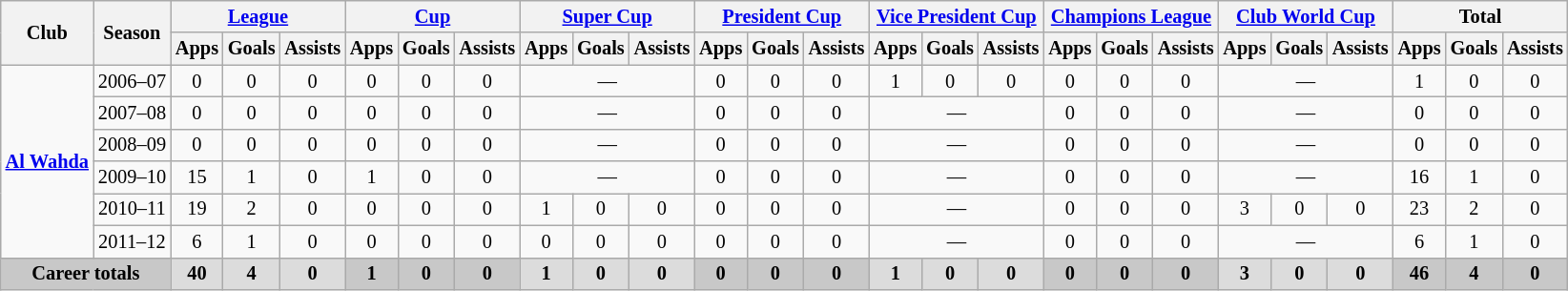<table class="wikitable" style="font-size:85%; text-align: center;">
<tr>
<th rowspan="2">Club</th>
<th rowspan="2">Season</th>
<th colspan="3"><a href='#'>League</a></th>
<th colspan="3"><a href='#'>Cup</a></th>
<th colspan="3"><a href='#'>Super Cup</a></th>
<th colspan="3"><a href='#'>President Cup</a></th>
<th colspan="3"><a href='#'>Vice President Cup</a></th>
<th colspan="3"><a href='#'>Champions League</a></th>
<th colspan=3><a href='#'>Club World Cup</a></th>
<th colspan="3">Total</th>
</tr>
<tr>
<th>Apps</th>
<th>Goals</th>
<th>Assists</th>
<th>Apps</th>
<th>Goals</th>
<th>Assists</th>
<th>Apps</th>
<th>Goals</th>
<th>Assists</th>
<th>Apps</th>
<th>Goals</th>
<th>Assists</th>
<th>Apps</th>
<th>Goals</th>
<th>Assists</th>
<th>Apps</th>
<th>Goals</th>
<th>Assists</th>
<th>Apps</th>
<th>Goals</th>
<th>Assists</th>
<th>Apps</th>
<th>Goals</th>
<th>Assists</th>
</tr>
<tr align=center>
<td rowspan="6" style="text-align:center;"><strong><a href='#'>Al Wahda</a> </strong></td>
<td>2006–07</td>
<td>0</td>
<td>0</td>
<td>0</td>
<td>0</td>
<td>0</td>
<td>0</td>
<td colspan="3">—</td>
<td>0</td>
<td>0</td>
<td>0</td>
<td>1</td>
<td>0</td>
<td>0</td>
<td>0</td>
<td>0</td>
<td>0</td>
<td colspan="3">—</td>
<td>1</td>
<td>0</td>
<td>0</td>
</tr>
<tr align=center>
<td>2007–08</td>
<td>0</td>
<td>0</td>
<td>0</td>
<td>0</td>
<td>0</td>
<td>0</td>
<td colspan="3">—</td>
<td>0</td>
<td>0</td>
<td>0</td>
<td colspan="3">—</td>
<td>0</td>
<td>0</td>
<td>0</td>
<td colspan="3">—</td>
<td>0</td>
<td>0</td>
<td>0</td>
</tr>
<tr align=center>
<td>2008–09</td>
<td>0</td>
<td>0</td>
<td>0</td>
<td>0</td>
<td>0</td>
<td>0</td>
<td colspan="3">—</td>
<td>0</td>
<td>0</td>
<td>0</td>
<td colspan="3">—</td>
<td>0</td>
<td>0</td>
<td>0</td>
<td colspan="3">—</td>
<td>0</td>
<td>0</td>
<td>0</td>
</tr>
<tr align=center>
<td>2009–10</td>
<td>15</td>
<td>1</td>
<td>0</td>
<td>1</td>
<td>0</td>
<td>0</td>
<td colspan="3">—</td>
<td>0</td>
<td>0</td>
<td>0</td>
<td colspan="3">—</td>
<td>0</td>
<td>0</td>
<td>0</td>
<td colspan="3">—</td>
<td>16</td>
<td>1</td>
<td>0</td>
</tr>
<tr align=center>
<td>2010–11</td>
<td>19</td>
<td>2</td>
<td>0</td>
<td>0</td>
<td>0</td>
<td>0</td>
<td>1</td>
<td>0</td>
<td>0</td>
<td>0</td>
<td>0</td>
<td>0</td>
<td colspan="3">—</td>
<td>0</td>
<td>0</td>
<td>0</td>
<td>3</td>
<td>0</td>
<td>0</td>
<td>23</td>
<td>2</td>
<td>0</td>
</tr>
<tr align=center>
<td>2011–12</td>
<td>6</td>
<td>1</td>
<td>0</td>
<td>0</td>
<td>0</td>
<td>0</td>
<td>0</td>
<td>0</td>
<td>0</td>
<td>0</td>
<td>0</td>
<td>0</td>
<td colspan="3">—</td>
<td>0</td>
<td>0</td>
<td>0</td>
<td colspan="3">—</td>
<td>6</td>
<td>1</td>
<td>0</td>
</tr>
<tr align=center>
<th style="background: #C8C8C8" colspan="2">Career totals</th>
<th style="background: #DCDCDC">40</th>
<th style="background: #DCDCDC">4</th>
<th style="background: #DCDCDC">0</th>
<th style="background: #C8C8C8">1</th>
<th style="background: #C8C8C8">0</th>
<th style="background: #C8C8C8">0</th>
<th style="background: #DCDCDC">1</th>
<th style="background: #DCDCDC">0</th>
<th style="background: #DCDCDC">0</th>
<th style="background: #C8C8C8">0</th>
<th style="background: #C8C8C8">0</th>
<th style="background: #C8C8C8">0</th>
<th style="background: #DCDCDC">1</th>
<th style="background: #DCDCDC">0</th>
<th style="background: #DCDCDC">0</th>
<th style="background: #C8C8C8">0</th>
<th style="background: #C8C8C8">0</th>
<th style="background: #C8C8C8">0</th>
<th style="background: #DCDCDC">3</th>
<th style="background: #DCDCDC">0</th>
<th style="background: #DCDCDC">0</th>
<th style="background: #C8C8C8">46</th>
<th style="background: #C8C8C8">4</th>
<th style="background: #C8C8C8">0</th>
</tr>
</table>
